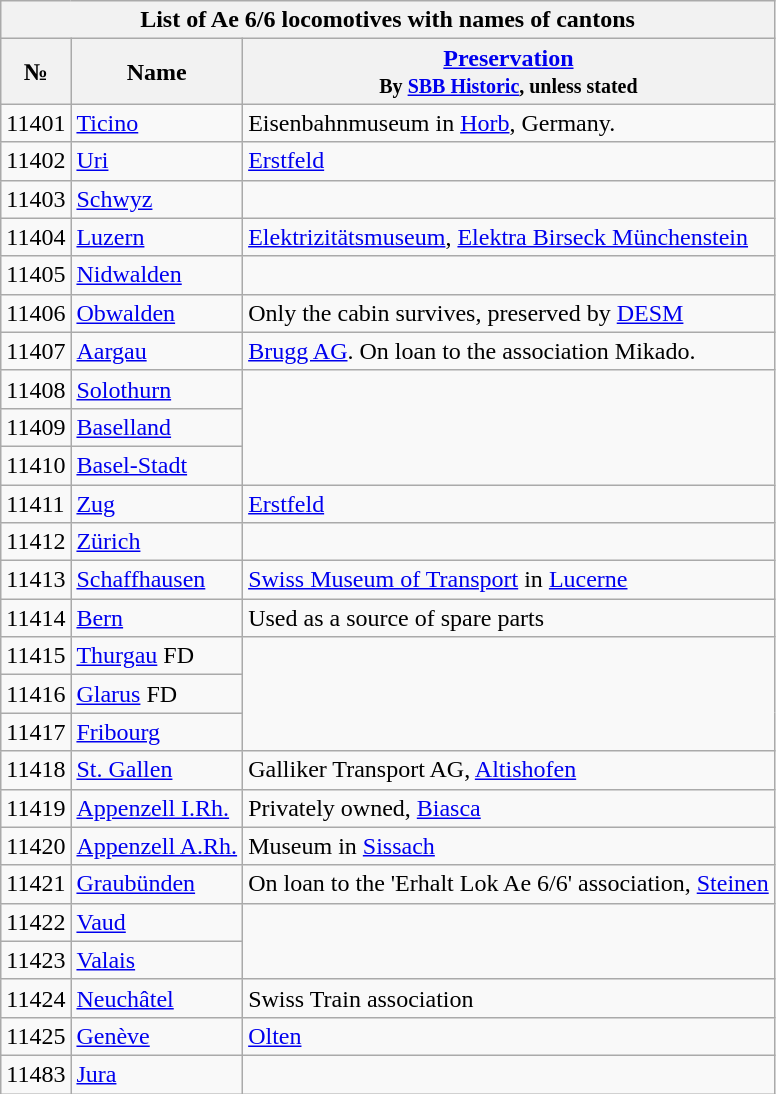<table class="wikitable collapsible collapsed">
<tr>
<th colspan=3>List of Ae 6/6 locomotives with names of cantons</th>
</tr>
<tr>
<th>№</th>
<th>Name</th>
<th><a href='#'>Preservation</a><br><small>By <a href='#'>SBB Historic</a>, unless stated</small></th>
</tr>
<tr>
<td>11401</td>
<td> <a href='#'>Ticino</a></td>
<td>Eisenbahnmuseum in <a href='#'>Horb</a>, Germany.</td>
</tr>
<tr>
<td>11402</td>
<td> <a href='#'>Uri</a></td>
<td><a href='#'>Erstfeld</a></td>
</tr>
<tr>
<td>11403</td>
<td> <a href='#'>Schwyz</a></td>
</tr>
<tr>
<td>11404</td>
<td> <a href='#'>Luzern</a></td>
<td><a href='#'>Elektrizitätsmuseum</a>, <a href='#'>Elektra Birseck Münchenstein</a></td>
</tr>
<tr>
<td>11405</td>
<td> <a href='#'>Nidwalden</a></td>
</tr>
<tr>
<td>11406</td>
<td> <a href='#'>Obwalden</a></td>
<td>Only the cabin survives, preserved by <a href='#'>DESM</a></td>
</tr>
<tr>
<td>11407</td>
<td> <a href='#'>Aargau</a></td>
<td><a href='#'>Brugg AG</a>. On loan to the association Mikado.</td>
</tr>
<tr>
<td>11408</td>
<td> <a href='#'>Solothurn</a></td>
</tr>
<tr>
<td>11409</td>
<td> <a href='#'>Baselland</a></td>
</tr>
<tr>
<td>11410</td>
<td> <a href='#'>Basel-Stadt</a></td>
</tr>
<tr>
<td>11411</td>
<td> <a href='#'>Zug</a></td>
<td><a href='#'>Erstfeld</a></td>
</tr>
<tr>
<td>11412</td>
<td> <a href='#'>Zürich</a></td>
</tr>
<tr>
<td>11413</td>
<td> <a href='#'>Schaffhausen</a></td>
<td><a href='#'>Swiss Museum of Transport</a> in <a href='#'>Lucerne</a></td>
</tr>
<tr>
<td>11414</td>
<td> <a href='#'>Bern</a></td>
<td>Used as a source of spare parts</td>
</tr>
<tr>
<td>11415</td>
<td> <a href='#'>Thurgau</a> FD</td>
</tr>
<tr>
<td>11416</td>
<td> <a href='#'>Glarus</a> FD</td>
</tr>
<tr>
<td>11417</td>
<td> <a href='#'>Fribourg</a></td>
</tr>
<tr>
<td>11418</td>
<td> <a href='#'>St. Gallen</a></td>
<td>Galliker Transport AG, <a href='#'>Altishofen</a></td>
</tr>
<tr>
<td>11419</td>
<td> <a href='#'>Appenzell I.Rh.</a></td>
<td>Privately owned, <a href='#'>Biasca</a></td>
</tr>
<tr>
<td>11420</td>
<td> <a href='#'>Appenzell A.Rh.</a></td>
<td>Museum in <a href='#'>Sissach</a></td>
</tr>
<tr>
<td>11421</td>
<td> <a href='#'>Graubünden</a></td>
<td>On loan to the 'Erhalt Lok Ae 6/6' association, <a href='#'>Steinen</a></td>
</tr>
<tr>
<td>11422</td>
<td> <a href='#'>Vaud</a></td>
</tr>
<tr>
<td>11423</td>
<td> <a href='#'>Valais</a></td>
</tr>
<tr>
<td>11424</td>
<td> <a href='#'>Neuchâtel</a></td>
<td>Swiss Train association</td>
</tr>
<tr>
<td>11425</td>
<td> <a href='#'>Genève</a></td>
<td><a href='#'>Olten</a></td>
</tr>
<tr>
<td>11483</td>
<td> <a href='#'>Jura</a></td>
</tr>
</table>
